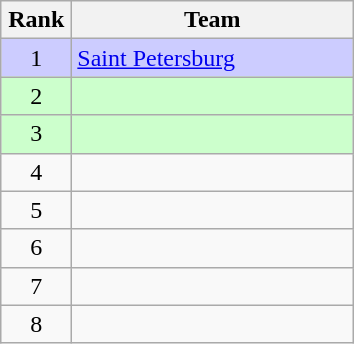<table class="wikitable" style="text-align: center;">
<tr>
<th width=40>Rank</th>
<th width=180>Team</th>
</tr>
<tr bgcolor=ccccff>
<td>1</td>
<td align=left><a href='#'>Saint Petersburg</a></td>
</tr>
<tr bgcolor=ccffcc>
<td>2</td>
<td align=left></td>
</tr>
<tr bgcolor=ccffcc>
<td>3</td>
<td align=left></td>
</tr>
<tr>
<td>4</td>
<td align=left></td>
</tr>
<tr>
<td>5</td>
<td align=left></td>
</tr>
<tr>
<td>6</td>
<td align=left></td>
</tr>
<tr>
<td>7</td>
<td align=left></td>
</tr>
<tr>
<td>8</td>
<td align=left></td>
</tr>
</table>
